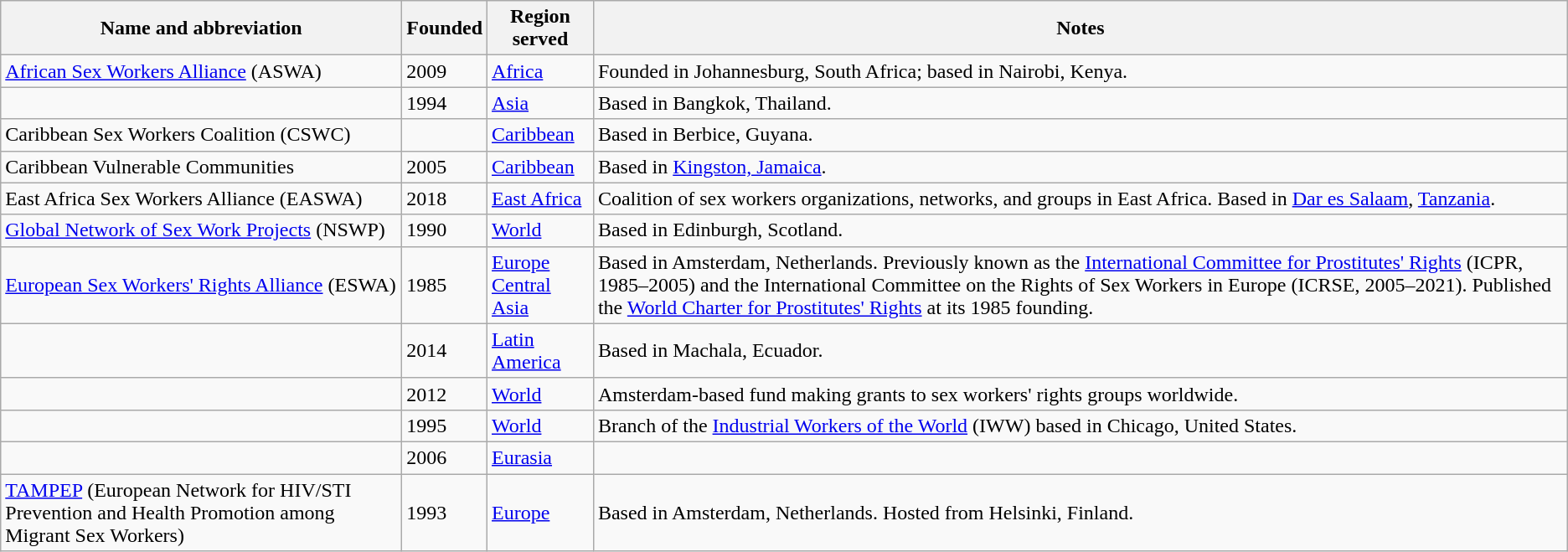<table class="wikitable sortable">
<tr>
<th>Name and abbreviation</th>
<th>Founded</th>
<th>Region served</th>
<th>Notes</th>
</tr>
<tr>
<td><a href='#'>African Sex Workers Alliance</a> (ASWA)</td>
<td>2009</td>
<td> <a href='#'>Africa</a></td>
<td>Founded in Johannesburg, South Africa; based in Nairobi, Kenya.</td>
</tr>
<tr>
<td></td>
<td>1994</td>
<td> <a href='#'>Asia</a></td>
<td>Based in Bangkok, Thailand.</td>
</tr>
<tr>
<td>Caribbean Sex Workers Coalition (CSWC)</td>
<td></td>
<td> <a href='#'>Caribbean</a></td>
<td>Based in Berbice, Guyana.</td>
</tr>
<tr>
<td>Caribbean Vulnerable Communities</td>
<td>2005</td>
<td> <a href='#'>Caribbean</a></td>
<td>Based in <a href='#'>Kingston, Jamaica</a>.</td>
</tr>
<tr>
<td>East Africa Sex Workers Alliance (EASWA)</td>
<td>2018</td>
<td><a href='#'>East Africa</a></td>
<td>Coalition of sex workers organizations, networks, and groups in East Africa. Based in <a href='#'>Dar es Salaam</a>, <a href='#'>Tanzania</a>.</td>
</tr>
<tr>
<td><a href='#'>Global Network of Sex Work Projects</a> (NSWP)</td>
<td>1990</td>
<td> <a href='#'>World</a></td>
<td>Based in Edinburgh, Scotland.</td>
</tr>
<tr>
<td><a href='#'>European Sex Workers' Rights Alliance</a> (ESWA)</td>
<td>1985</td>
<td> <a href='#'>Europe</a><br> <a href='#'>Central Asia</a></td>
<td>Based in Amsterdam, Netherlands. Previously known as the <a href='#'>International Committee for Prostitutes' Rights</a> (ICPR, 1985–2005) and the International Committee on the Rights of Sex Workers in Europe (ICRSE, 2005–2021). Published the <a href='#'>World Charter for Prostitutes' Rights</a> at its 1985 founding.</td>
</tr>
<tr>
<td></td>
<td>2014</td>
<td> <a href='#'>Latin America</a></td>
<td>Based in Machala, Ecuador.</td>
</tr>
<tr>
<td></td>
<td>2012</td>
<td> <a href='#'>World</a></td>
<td>Amsterdam-based fund making grants to sex workers' rights groups worldwide.</td>
</tr>
<tr>
<td></td>
<td>1995</td>
<td> <a href='#'>World</a></td>
<td>Branch of the <a href='#'>Industrial Workers of the World</a> (IWW) based in Chicago, United States.</td>
</tr>
<tr>
<td></td>
<td>2006</td>
<td> <a href='#'>Eurasia</a></td>
<td></td>
</tr>
<tr>
<td><a href='#'>TAMPEP</a> (European Network for HIV/STI Prevention and Health Promotion among Migrant Sex Workers)</td>
<td>1993</td>
<td> <a href='#'>Europe</a></td>
<td>Based in Amsterdam, Netherlands. Hosted from Helsinki, Finland.</td>
</tr>
</table>
